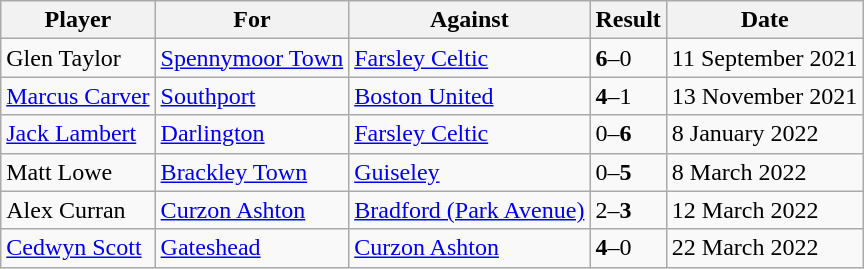<table class="wikitable">
<tr>
<th>Player</th>
<th>For</th>
<th>Against</th>
<th>Result</th>
<th>Date</th>
</tr>
<tr>
<td> Glen Taylor</td>
<td><a href='#'>Spennymoor Town</a></td>
<td><a href='#'>Farsley Celtic</a></td>
<td><strong>6</strong>–0</td>
<td>11 September 2021</td>
</tr>
<tr>
<td> <a href='#'>Marcus Carver</a></td>
<td><a href='#'>Southport</a></td>
<td><a href='#'>Boston United</a></td>
<td><strong>4</strong>–1</td>
<td>13 November 2021</td>
</tr>
<tr>
<td> <a href='#'>Jack Lambert</a></td>
<td><a href='#'>Darlington</a></td>
<td><a href='#'>Farsley Celtic</a></td>
<td>0–<strong>6</strong></td>
<td>8 January 2022</td>
</tr>
<tr>
<td> Matt Lowe</td>
<td><a href='#'>Brackley Town</a></td>
<td><a href='#'>Guiseley</a></td>
<td>0–<strong>5</strong></td>
<td>8 March 2022</td>
</tr>
<tr>
<td> Alex Curran</td>
<td><a href='#'>Curzon Ashton</a></td>
<td><a href='#'>Bradford (Park Avenue)</a></td>
<td>2–<strong>3</strong></td>
<td>12 March 2022</td>
</tr>
<tr>
<td> <a href='#'>Cedwyn Scott</a></td>
<td><a href='#'>Gateshead</a></td>
<td><a href='#'>Curzon Ashton</a></td>
<td><strong>4</strong>–0</td>
<td>22 March 2022</td>
</tr>
</table>
